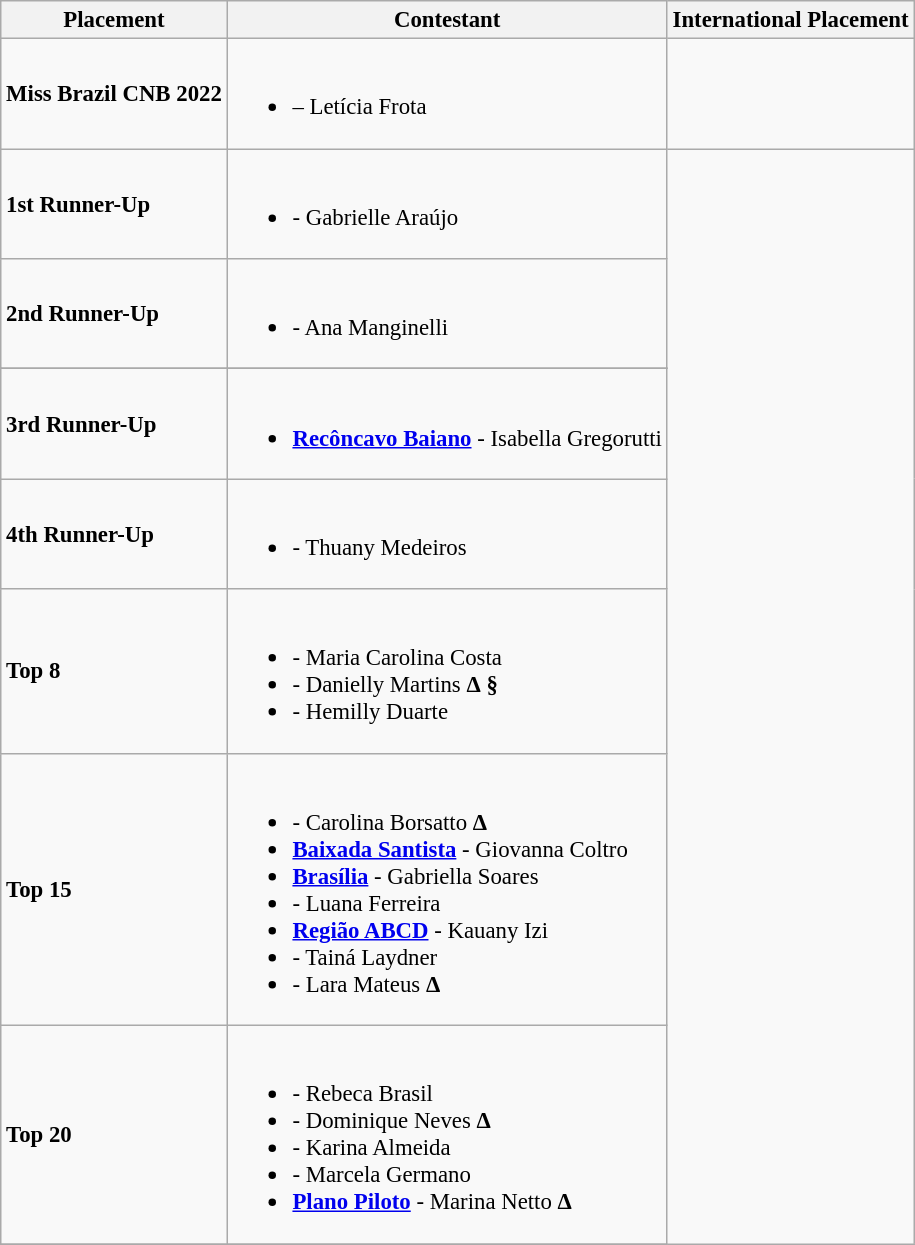<table class="wikitable" style="font-size: 95%;">
<tr>
<th>Placement</th>
<th>Contestant</th>
<th>International Placement</th>
</tr>
<tr>
<td><strong>Miss Brazil CNB 2022</strong></td>
<td><br><ul><li> – Letícia Frota</li></ul></td>
<td></td>
</tr>
<tr>
<td><strong>1st Runner-Up</strong></td>
<td><br><ul><li><strong></strong> - Gabrielle Araújo</li></ul></td>
</tr>
<tr>
<td><strong>2nd Runner-Up</strong></td>
<td><br><ul><li><strong></strong> - Ana Manginelli</li></ul></td>
</tr>
<tr>
</tr>
<tr>
<td><strong>3rd Runner-Up</strong></td>
<td><br><ul><li><strong> <a href='#'>Recôncavo Baiano</a></strong> - Isabella Gregorutti</li></ul></td>
</tr>
<tr>
<td><strong>4th Runner-Up</strong></td>
<td><br><ul><li><strong></strong> - Thuany Medeiros</li></ul></td>
</tr>
<tr>
<td><strong>Top 8</strong></td>
<td><br><ul><li><strong></strong> - Maria Carolina Costa</li><li><strong></strong> - Danielly Martins <strong>Δ</strong> <strong>§</strong></li><li><strong></strong> - Hemilly Duarte</li></ul></td>
</tr>
<tr>
<td><strong>Top 15</strong></td>
<td><br><ul><li><strong></strong> - Carolina Borsatto <strong>Δ</strong></li><li><strong> <a href='#'>Baixada Santista</a></strong> - Giovanna Coltro</li><li><strong> <a href='#'>Brasília</a></strong> - Gabriella Soares</li><li><strong></strong> - Luana Ferreira</li><li><strong> <a href='#'>Região ABCD</a></strong> - Kauany Izi</li><li><strong></strong> - Tainá Laydner</li><li><strong></strong> - Lara Mateus <strong>Δ</strong></li></ul></td>
</tr>
<tr>
<td><strong>Top 20</strong></td>
<td><br><ul><li><strong></strong> - Rebeca Brasil</li><li><strong></strong> - Dominique Neves <strong>Δ</strong></li><li><strong></strong> - Karina Almeida</li><li><strong></strong> - Marcela Germano</li><li><strong> <a href='#'>Plano Piloto</a></strong> - Marina Netto <strong>Δ</strong></li></ul></td>
</tr>
<tr>
</tr>
</table>
